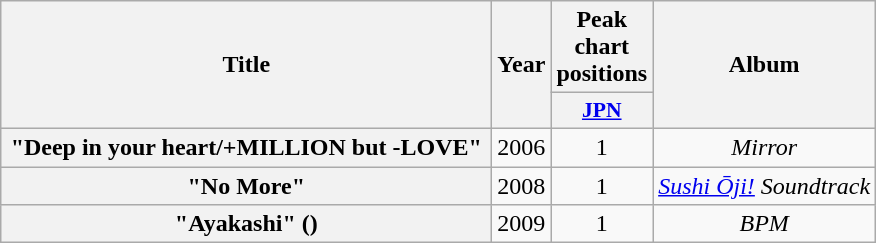<table class="wikitable plainrowheaders" style="text-align:center;">
<tr>
<th rowspan="2" style="width:20em;">Title</th>
<th rowspan="2">Year</th>
<th>Peak chart positions</th>
<th rowspan="2">Album</th>
</tr>
<tr>
<th scope="col" style="width:2.5em;font-size:90%;"><a href='#'>JPN</a><br></th>
</tr>
<tr>
<th scope="row">"Deep in your heart/+MILLION but -LOVE"</th>
<td>2006</td>
<td>1</td>
<td><em>Mirror</em></td>
</tr>
<tr>
<th scope="row">"No More"</th>
<td>2008</td>
<td>1</td>
<td><em><a href='#'>Sushi Ōji!</a> Soundtrack</em></td>
</tr>
<tr>
<th scope="row">"Ayakashi" ()</th>
<td>2009</td>
<td>1</td>
<td><em>BPM</em></td>
</tr>
</table>
